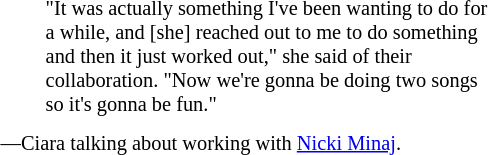<table width="27%" cellpadding="5" align="right" style="font-size:85%;border-collapse:collapse; background-color:transparent; border-style:none;">
<tr>
<td width="20" valign=top></td>
<td align="left">"It was actually something I've been wanting to do for a while, and [she] reached out to me to do something and then it just worked out," she said of their collaboration. "Now we're gonna be doing two songs so it's gonna be fun."</td>
</tr>
<tr>
<td colspan="3"><div>—Ciara talking about working with <a href='#'>Nicki Minaj</a>.</div></td>
</tr>
</table>
